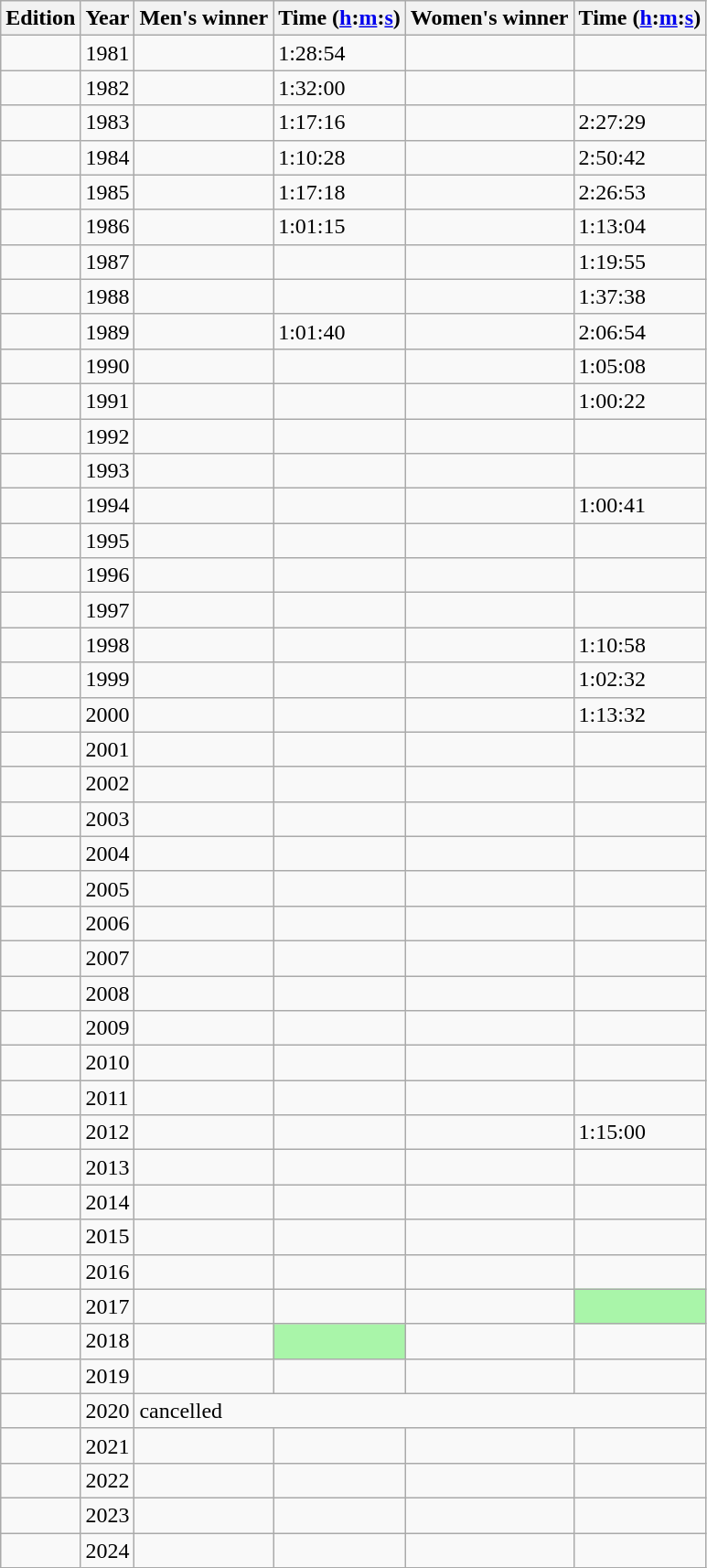<table class="wikitable sortable">
<tr>
<th class="unsortable">Edition</th>
<th>Year</th>
<th>Men's winner</th>
<th>Time (<a href='#'>h</a>:<a href='#'>m</a>:<a href='#'>s</a>)</th>
<th>Women's winner</th>
<th>Time (<a href='#'>h</a>:<a href='#'>m</a>:<a href='#'>s</a>)</th>
</tr>
<tr>
<td></td>
<td>1981</td>
<td align=left></td>
<td>1:28:54</td>
<td></td>
<td></td>
</tr>
<tr>
<td></td>
<td>1982</td>
<td align=left></td>
<td>1:32:00</td>
<td></td>
<td></td>
</tr>
<tr>
<td></td>
<td>1983</td>
<td align=left></td>
<td>1:17:16</td>
<td align=left></td>
<td>2:27:29</td>
</tr>
<tr>
<td></td>
<td>1984</td>
<td align=left></td>
<td>1:10:28</td>
<td align=left></td>
<td>2:50:42</td>
</tr>
<tr>
<td></td>
<td>1985</td>
<td align=left></td>
<td>1:17:18</td>
<td align=left></td>
<td>2:26:53</td>
</tr>
<tr>
<td></td>
<td>1986</td>
<td align=left></td>
<td>1:01:15</td>
<td align=left></td>
<td>1:13:04</td>
</tr>
<tr>
<td></td>
<td>1987</td>
<td align=left></td>
<td></td>
<td align=left></td>
<td>1:19:55</td>
</tr>
<tr>
<td></td>
<td>1988</td>
<td align=left></td>
<td></td>
<td align=left></td>
<td>1:37:38</td>
</tr>
<tr>
<td></td>
<td>1989</td>
<td align=left></td>
<td>1:01:40</td>
<td align=left></td>
<td>2:06:54</td>
</tr>
<tr>
<td></td>
<td>1990</td>
<td align=left></td>
<td></td>
<td align=left></td>
<td>1:05:08</td>
</tr>
<tr>
<td></td>
<td>1991</td>
<td align=left></td>
<td></td>
<td align=left></td>
<td>1:00:22</td>
</tr>
<tr>
<td></td>
<td>1992</td>
<td align=left></td>
<td></td>
<td align=left></td>
<td></td>
</tr>
<tr>
<td></td>
<td>1993</td>
<td align=left></td>
<td></td>
<td align=left></td>
<td></td>
</tr>
<tr>
<td></td>
<td>1994</td>
<td align=left></td>
<td></td>
<td align=left></td>
<td>1:00:41</td>
</tr>
<tr>
<td></td>
<td>1995</td>
<td align=left></td>
<td></td>
<td align=left></td>
<td></td>
</tr>
<tr>
<td></td>
<td>1996</td>
<td align=left></td>
<td></td>
<td align=left></td>
<td></td>
</tr>
<tr>
<td></td>
<td>1997</td>
<td align=left></td>
<td></td>
<td align=left></td>
<td></td>
</tr>
<tr>
<td></td>
<td>1998</td>
<td align=left></td>
<td></td>
<td align=left></td>
<td>1:10:58</td>
</tr>
<tr>
<td></td>
<td>1999</td>
<td align=left></td>
<td></td>
<td align=left></td>
<td>1:02:32</td>
</tr>
<tr>
<td></td>
<td>2000</td>
<td align=left></td>
<td></td>
<td align=left></td>
<td>1:13:32</td>
</tr>
<tr>
<td></td>
<td>2001</td>
<td align=left></td>
<td></td>
<td align=left></td>
<td></td>
</tr>
<tr>
<td></td>
<td>2002</td>
<td align=left></td>
<td></td>
<td align=left></td>
<td></td>
</tr>
<tr>
<td></td>
<td>2003</td>
<td align=left></td>
<td></td>
<td align=left></td>
<td></td>
</tr>
<tr>
<td></td>
<td>2004</td>
<td align=left></td>
<td></td>
<td align=left></td>
<td></td>
</tr>
<tr>
<td></td>
<td>2005</td>
<td align=left></td>
<td></td>
<td align=left></td>
<td></td>
</tr>
<tr>
<td></td>
<td>2006</td>
<td align=left></td>
<td></td>
<td align=left></td>
<td></td>
</tr>
<tr>
<td></td>
<td>2007</td>
<td align=left></td>
<td></td>
<td align=left></td>
<td></td>
</tr>
<tr>
<td></td>
<td>2008</td>
<td align=left></td>
<td></td>
<td align=left></td>
<td></td>
</tr>
<tr>
<td></td>
<td>2009</td>
<td align=left></td>
<td></td>
<td align=left></td>
<td></td>
</tr>
<tr>
<td></td>
<td>2010</td>
<td align=left></td>
<td></td>
<td align=left></td>
<td></td>
</tr>
<tr>
<td></td>
<td>2011</td>
<td align=left></td>
<td></td>
<td align=left></td>
<td></td>
</tr>
<tr>
<td></td>
<td>2012</td>
<td align=left></td>
<td></td>
<td align=left></td>
<td>1:15:00</td>
</tr>
<tr>
<td></td>
<td>2013</td>
<td align=left></td>
<td></td>
<td align=left></td>
<td></td>
</tr>
<tr>
<td></td>
<td>2014</td>
<td align=left></td>
<td></td>
<td align=left></td>
<td></td>
</tr>
<tr>
<td></td>
<td>2015</td>
<td align=left></td>
<td></td>
<td align=left></td>
<td></td>
</tr>
<tr>
<td></td>
<td>2016</td>
<td align=left></td>
<td></td>
<td></td>
<td></td>
</tr>
<tr>
<td></td>
<td>2017</td>
<td align=left></td>
<td></td>
<td align=left></td>
<td bgcolor=#A9F5A9></td>
</tr>
<tr>
<td></td>
<td>2018</td>
<td align=left></td>
<td bgcolor=#A9F5A9></td>
<td align=left></td>
<td></td>
</tr>
<tr>
<td></td>
<td>2019</td>
<td align=left></td>
<td></td>
<td align=left></td>
<td></td>
</tr>
<tr>
<td></td>
<td>2020</td>
<td colspan=4>cancelled</td>
</tr>
<tr>
<td></td>
<td>2021</td>
<td align=left></td>
<td></td>
<td align=left></td>
<td></td>
</tr>
<tr>
<td></td>
<td>2022</td>
<td align=left></td>
<td></td>
<td align=left></td>
<td></td>
</tr>
<tr>
<td></td>
<td>2023</td>
<td align=left></td>
<td></td>
<td align=left></td>
<td></td>
</tr>
<tr>
<td></td>
<td>2024</td>
<td align=left></td>
<td></td>
<td align=left></td>
<td></td>
</tr>
</table>
